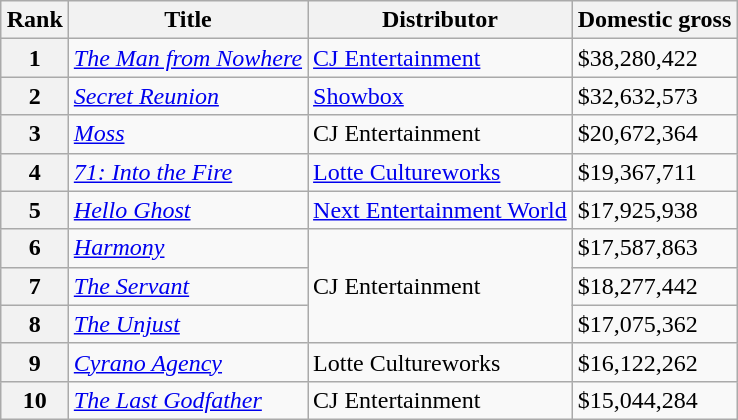<table class="wikitable" style="margin:auto; margin:auto;">
<tr>
<th>Rank</th>
<th>Title</th>
<th>Distributor</th>
<th>Domestic gross </th>
</tr>
<tr>
<th style="text-align:center;">1</th>
<td><em><a href='#'>The Man from Nowhere</a></em></td>
<td><a href='#'>CJ Entertainment</a></td>
<td>$38,280,422</td>
</tr>
<tr>
<th style="text-align:center;">2</th>
<td><em><a href='#'>Secret Reunion</a></em></td>
<td><a href='#'>Showbox</a></td>
<td>$32,632,573</td>
</tr>
<tr>
<th style="text-align:center;">3</th>
<td><em><a href='#'>Moss</a></em></td>
<td>CJ Entertainment</td>
<td>$20,672,364</td>
</tr>
<tr>
<th style="text-align:center;">4</th>
<td><em><a href='#'>71: Into the Fire</a></em></td>
<td><a href='#'>Lotte Cultureworks</a></td>
<td>$19,367,711</td>
</tr>
<tr>
<th style="text-align:center;">5</th>
<td><em><a href='#'>Hello Ghost</a></em></td>
<td><a href='#'>Next Entertainment World</a></td>
<td>$17,925,938</td>
</tr>
<tr>
<th style="text-align:center;">6</th>
<td><em><a href='#'>Harmony</a></em></td>
<td rowspan=3>CJ Entertainment</td>
<td>$17,587,863</td>
</tr>
<tr>
<th style="text-align:center;">7</th>
<td><em><a href='#'>The Servant</a></em></td>
<td>$18,277,442</td>
</tr>
<tr>
<th style="text-align:center;">8</th>
<td><em><a href='#'>The Unjust</a></em></td>
<td>$17,075,362</td>
</tr>
<tr>
<th style="text-align:center;">9</th>
<td><em><a href='#'>Cyrano Agency</a></em></td>
<td>Lotte Cultureworks</td>
<td>$16,122,262</td>
</tr>
<tr>
<th style="text-align:center;">10</th>
<td><em><a href='#'>The Last Godfather</a></em></td>
<td>CJ Entertainment</td>
<td>$15,044,284</td>
</tr>
</table>
